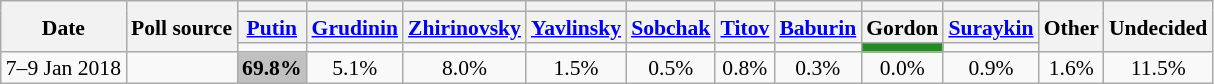<table class="wikitable" style="text-align:center; font-size:90%; line-height:14px">
<tr>
<th rowspan=3>Date</th>
<th rowspan=3>Poll source</th>
<th></th>
<th></th>
<th></th>
<th></th>
<th></th>
<th></th>
<th></th>
<th></th>
<th></th>
<th rowspan=3>Other</th>
<th rowspan=3>Undecided</th>
</tr>
<tr>
<th><a href='#'>Putin</a></th>
<th><a href='#'>Grudinin</a></th>
<th><a href='#'>Zhirinovsky</a></th>
<th><a href='#'>Yavlinsky</a></th>
<th><a href='#'>Sobchak</a></th>
<th><a href='#'>Titov</a></th>
<th><a href='#'>Baburin</a></th>
<th>Gordon</th>
<th><a href='#'>Suraykin</a></th>
</tr>
<tr>
<td bgcolor=></td>
<td bgcolor=></td>
<td bgcolor=></td>
<td bgcolor=></td>
<td bgcolor=></td>
<td bgcolor=></td>
<td bgcolor=></td>
<td bgcolor=#228B22></td>
<td bgcolor=></td>
</tr>
<tr>
<td>7–9 Jan 2018</td>
<td></td>
<td style="background:#C0C0C0"><strong>69.8%</strong></td>
<td>5.1%</td>
<td>8.0%</td>
<td>1.5%</td>
<td>0.5%</td>
<td>0.8%</td>
<td>0.3%</td>
<td>0.0%</td>
<td>0.9%</td>
<td>1.6%</td>
<td>11.5%</td>
</tr>
</table>
